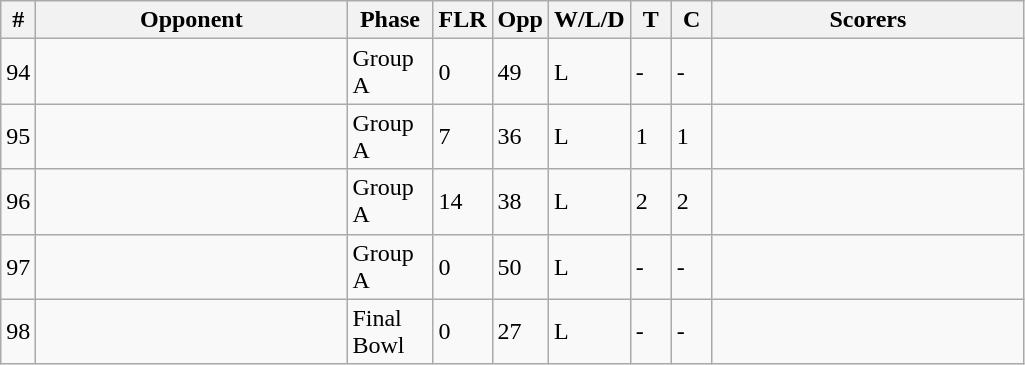<table class="wikitable sortable">
<tr>
<th width=10>#</th>
<th width=200>Opponent</th>
<th width=50>Phase</th>
<th width=30>FLR</th>
<th width=30>Opp</th>
<th width=45>W/L/D</th>
<th width=20>T</th>
<th width=20>C</th>
<th width=200>Scorers</th>
</tr>
<tr>
<td>94</td>
<td></td>
<td>Group A</td>
<td>0</td>
<td>49</td>
<td>L</td>
<td>-</td>
<td>-</td>
<td></td>
</tr>
<tr>
<td>95</td>
<td></td>
<td>Group A</td>
<td>7</td>
<td>36</td>
<td>L</td>
<td>1</td>
<td>1</td>
<td></td>
</tr>
<tr>
<td>96</td>
<td></td>
<td>Group A</td>
<td>14</td>
<td>38</td>
<td>L</td>
<td>2</td>
<td>2</td>
<td></td>
</tr>
<tr>
<td>97</td>
<td></td>
<td>Group A</td>
<td>0</td>
<td>50</td>
<td>L</td>
<td>-</td>
<td>-</td>
<td></td>
</tr>
<tr>
<td>98</td>
<td></td>
<td>Final Bowl</td>
<td>0</td>
<td>27</td>
<td>L</td>
<td>-</td>
<td>-</td>
<td></td>
</tr>
</table>
